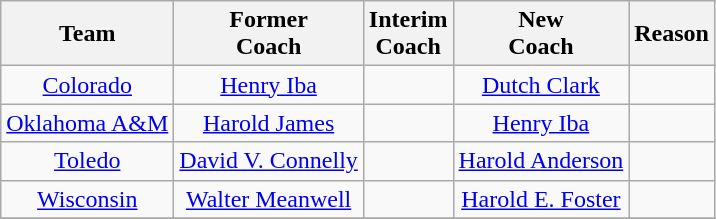<table class="wikitable" style="text-align:center;">
<tr>
<th>Team</th>
<th>Former<br>Coach</th>
<th>Interim<br>Coach</th>
<th>New<br>Coach</th>
<th>Reason</th>
</tr>
<tr>
<td><a href='#'>Colorado</a></td>
<td><a href='#'>Henry Iba</a></td>
<td></td>
<td><a href='#'>Dutch Clark</a></td>
<td></td>
</tr>
<tr>
<td><a href='#'>Oklahoma A&M</a></td>
<td><a href='#'>Harold James</a></td>
<td></td>
<td><a href='#'>Henry Iba</a></td>
<td></td>
</tr>
<tr>
<td><a href='#'>Toledo</a></td>
<td><a href='#'>David V. Connelly</a></td>
<td></td>
<td><a href='#'>Harold Anderson</a></td>
<td></td>
</tr>
<tr>
<td><a href='#'>Wisconsin</a></td>
<td><a href='#'>Walter Meanwell</a></td>
<td></td>
<td><a href='#'>Harold E. Foster</a></td>
<td></td>
</tr>
<tr>
</tr>
</table>
